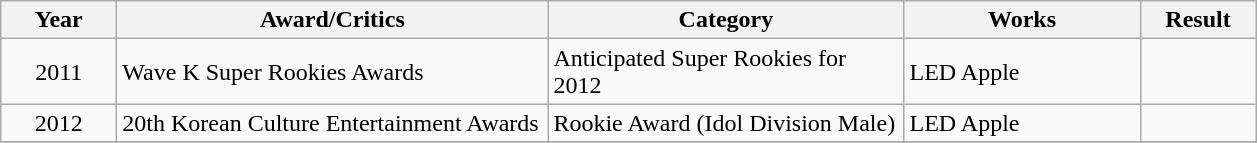<table class="wikitable">
<tr>
<th width="70">Year</th>
<th width="280">Award/Critics</th>
<th width="230">Category</th>
<th width="150">Works</th>
<th width="70">Result</th>
</tr>
<tr>
<td align="center">2011</td>
<td Wave K>Wave K Super Rookies Awards </td>
<td>Anticipated Super Rookies for 2012</td>
<td>LED Apple</td>
<td></td>
</tr>
<tr>
<td align="center">2012</td>
<td>20th Korean Culture Entertainment Awards</td>
<td>Rookie Award (Idol Division Male)</td>
<td>LED Apple</td>
<td></td>
</tr>
<tr>
</tr>
</table>
